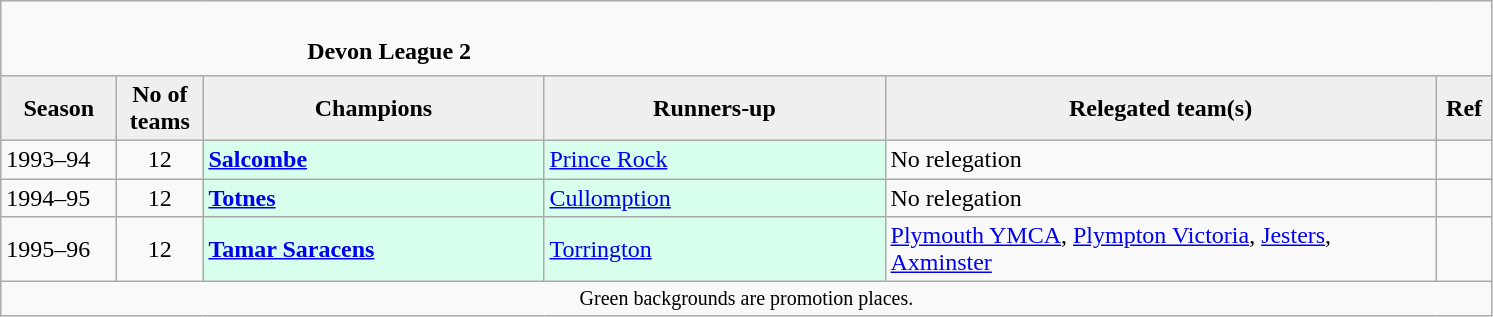<table class="wikitable sortable" style="text-align: left;">
<tr>
<td colspan="6" cellpadding="0" cellspacing="0"><br><table border="0" style="width:100%;" cellpadding="0" cellspacing="0">
<tr>
<td style="width:20%; border:0;"></td>
<td style="border:0;"><strong>Devon League 2</strong></td>
<td style="width:20%; border:0;"></td>
</tr>
</table>
</td>
</tr>
<tr>
<th style="background:#efefef; width:70px;">Season</th>
<th style="background:#efefef; width:50px;">No of teams</th>
<th style="background:#efefef; width:220px;">Champions</th>
<th style="background:#efefef; width:220px;">Runners-up</th>
<th style="background:#efefef; width:360px;">Relegated team(s)</th>
<th style="background:#efefef; width:30px;">Ref</th>
</tr>
<tr align=left>
<td>1993–94</td>
<td style="text-align: center;">12</td>
<td style="background:#d8ffeb;"><strong><a href='#'>Salcombe</a></strong></td>
<td style="background:#d8ffeb;"><a href='#'>Prince Rock</a></td>
<td>No relegation</td>
<td></td>
</tr>
<tr>
<td>1994–95</td>
<td style="text-align: center;">12</td>
<td style="background:#d8ffeb;"><strong><a href='#'>Totnes</a></strong></td>
<td style="background:#d8ffeb;"><a href='#'>Cullomption</a></td>
<td>No relegation</td>
<td></td>
</tr>
<tr>
<td>1995–96</td>
<td style="text-align: center;">12</td>
<td style="background:#d8ffeb;"><strong><a href='#'>Tamar Saracens</a></strong></td>
<td style="background:#d8ffeb;"><a href='#'>Torrington</a></td>
<td><a href='#'>Plymouth YMCA</a>, <a href='#'>Plympton Victoria</a>, <a href='#'>Jesters</a>, <a href='#'>Axminster</a></td>
<td></td>
</tr>
<tr>
<td colspan="15"  style="border:0; font-size:smaller; text-align:center;">Green backgrounds are promotion places.</td>
</tr>
</table>
